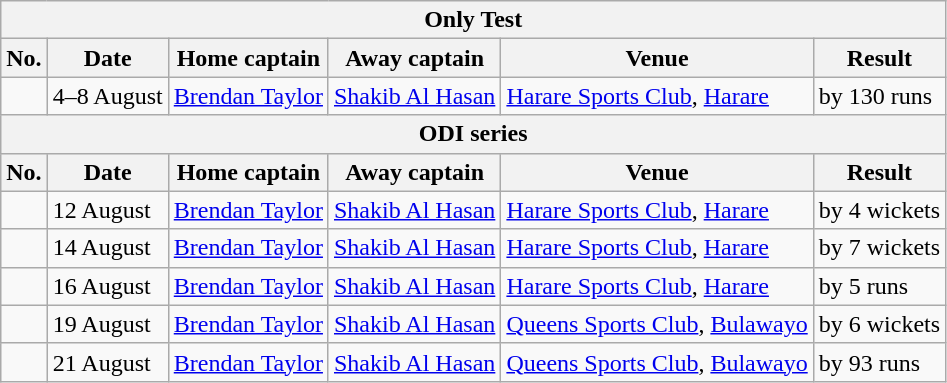<table class="wikitable">
<tr>
<th colspan="6">Only Test</th>
</tr>
<tr>
<th>No.</th>
<th>Date</th>
<th>Home captain</th>
<th>Away captain</th>
<th>Venue</th>
<th>Result</th>
</tr>
<tr>
<td></td>
<td>4–8 August</td>
<td><a href='#'>Brendan Taylor</a></td>
<td><a href='#'>Shakib Al Hasan</a></td>
<td><a href='#'>Harare Sports Club</a>, <a href='#'>Harare</a></td>
<td> by 130 runs</td>
</tr>
<tr>
<th colspan="6">ODI series</th>
</tr>
<tr>
<th>No.</th>
<th>Date</th>
<th>Home captain</th>
<th>Away captain</th>
<th>Venue</th>
<th>Result</th>
</tr>
<tr>
<td></td>
<td>12 August</td>
<td><a href='#'>Brendan Taylor</a></td>
<td><a href='#'>Shakib Al Hasan</a></td>
<td><a href='#'>Harare Sports Club</a>, <a href='#'>Harare</a></td>
<td> by 4 wickets</td>
</tr>
<tr>
<td></td>
<td>14 August</td>
<td><a href='#'>Brendan Taylor</a></td>
<td><a href='#'>Shakib Al Hasan</a></td>
<td><a href='#'>Harare Sports Club</a>, <a href='#'>Harare</a></td>
<td> by 7 wickets</td>
</tr>
<tr>
<td></td>
<td>16 August</td>
<td><a href='#'>Brendan Taylor</a></td>
<td><a href='#'>Shakib Al Hasan</a></td>
<td><a href='#'>Harare Sports Club</a>, <a href='#'>Harare</a></td>
<td> by 5 runs</td>
</tr>
<tr>
<td></td>
<td>19 August</td>
<td><a href='#'>Brendan Taylor</a></td>
<td><a href='#'>Shakib Al Hasan</a></td>
<td><a href='#'>Queens Sports Club</a>, <a href='#'>Bulawayo</a></td>
<td> by 6 wickets</td>
</tr>
<tr>
<td></td>
<td>21 August</td>
<td><a href='#'>Brendan Taylor</a></td>
<td><a href='#'>Shakib Al Hasan</a></td>
<td><a href='#'>Queens Sports Club</a>, <a href='#'>Bulawayo</a></td>
<td> by 93 runs</td>
</tr>
</table>
